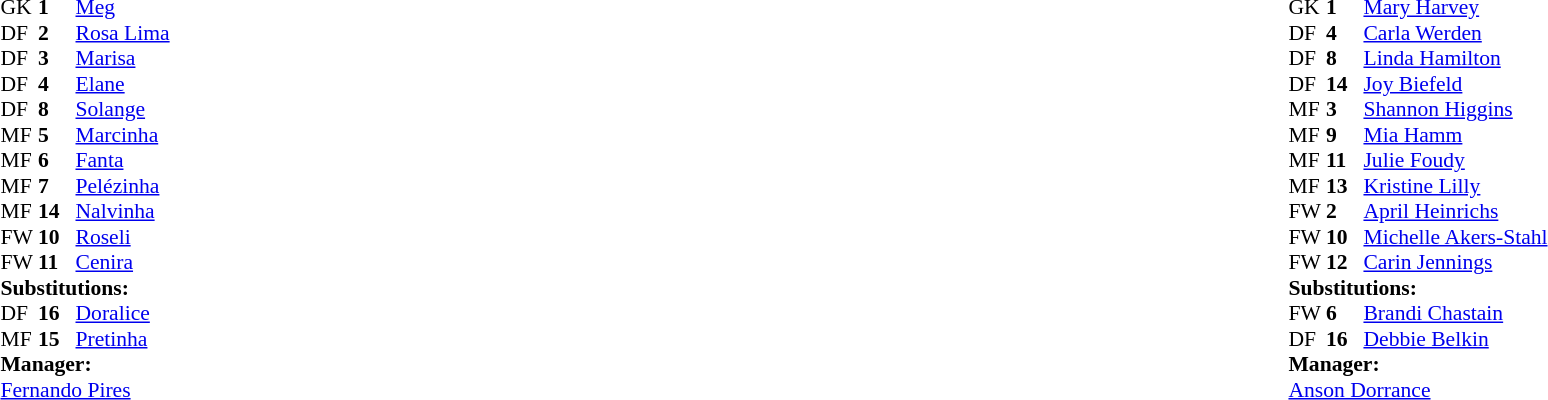<table width="100%">
<tr>
<td valign="top" width="40%"><br><table style="font-size:90%" cellspacing="0" cellpadding="0">
<tr>
<th width=25></th>
<th width=25></th>
</tr>
<tr>
<td>GK</td>
<td><strong>1</strong></td>
<td><a href='#'>Meg</a></td>
</tr>
<tr>
<td>DF</td>
<td><strong>2</strong></td>
<td><a href='#'>Rosa Lima</a></td>
</tr>
<tr>
<td>DF</td>
<td><strong>3</strong></td>
<td><a href='#'>Marisa</a></td>
</tr>
<tr>
<td>DF</td>
<td><strong>4</strong></td>
<td><a href='#'>Elane</a></td>
</tr>
<tr>
<td>DF</td>
<td><strong>8</strong></td>
<td><a href='#'>Solange</a></td>
<td></td>
<td></td>
</tr>
<tr>
<td>MF</td>
<td><strong>5</strong></td>
<td><a href='#'>Marcinha</a></td>
</tr>
<tr>
<td>MF</td>
<td><strong>6</strong></td>
<td><a href='#'>Fanta</a></td>
</tr>
<tr>
<td>MF</td>
<td><strong>7</strong></td>
<td><a href='#'>Pelézinha</a></td>
<td></td>
<td></td>
</tr>
<tr>
<td>MF</td>
<td><strong>14</strong></td>
<td><a href='#'>Nalvinha</a></td>
</tr>
<tr>
<td>FW</td>
<td><strong>10</strong></td>
<td><a href='#'>Roseli</a></td>
<td></td>
</tr>
<tr>
<td>FW</td>
<td><strong>11</strong></td>
<td><a href='#'>Cenira</a></td>
</tr>
<tr>
<td colspan=3><strong>Substitutions:</strong></td>
</tr>
<tr>
<td>DF</td>
<td><strong>16</strong></td>
<td><a href='#'>Doralice</a></td>
<td></td>
<td></td>
</tr>
<tr>
<td>MF</td>
<td><strong>15</strong></td>
<td><a href='#'>Pretinha</a></td>
<td></td>
<td></td>
</tr>
<tr>
<td colspan=3><strong>Manager:</strong></td>
</tr>
<tr>
<td colspan=3><a href='#'>Fernando Pires</a></td>
</tr>
</table>
</td>
<td valign="top"></td>
<td valign="top" width="50%"><br><table style="font-size:90%; margin:auto" cellspacing="0" cellpadding="0">
<tr>
<th width=25></th>
<th width=25></th>
</tr>
<tr>
<td>GK</td>
<td><strong>1</strong></td>
<td><a href='#'>Mary Harvey</a></td>
</tr>
<tr>
<td>DF</td>
<td><strong>4</strong></td>
<td><a href='#'>Carla Werden</a></td>
</tr>
<tr>
<td>DF</td>
<td><strong>8</strong></td>
<td><a href='#'>Linda Hamilton</a></td>
</tr>
<tr>
<td>DF</td>
<td><strong>14</strong></td>
<td><a href='#'>Joy Biefeld</a></td>
</tr>
<tr>
<td>MF</td>
<td><strong>3</strong></td>
<td><a href='#'>Shannon Higgins</a></td>
</tr>
<tr>
<td>MF</td>
<td><strong>9</strong></td>
<td><a href='#'>Mia Hamm</a></td>
</tr>
<tr>
<td>MF</td>
<td><strong>11</strong></td>
<td><a href='#'>Julie Foudy</a></td>
</tr>
<tr>
<td>MF</td>
<td><strong>13</strong></td>
<td><a href='#'>Kristine Lilly</a></td>
<td></td>
<td></td>
</tr>
<tr>
<td>FW</td>
<td><strong>2</strong></td>
<td><a href='#'>April Heinrichs</a></td>
<td></td>
<td></td>
</tr>
<tr>
<td>FW</td>
<td><strong>10</strong></td>
<td><a href='#'>Michelle Akers-Stahl</a></td>
</tr>
<tr>
<td>FW</td>
<td><strong>12</strong></td>
<td><a href='#'>Carin Jennings</a></td>
</tr>
<tr>
<td colspan=3><strong>Substitutions:</strong></td>
</tr>
<tr>
<td>FW</td>
<td><strong>6</strong></td>
<td><a href='#'>Brandi Chastain</a></td>
<td></td>
<td></td>
</tr>
<tr>
<td>DF</td>
<td><strong>16</strong></td>
<td><a href='#'>Debbie Belkin</a></td>
<td></td>
<td></td>
</tr>
<tr>
<td colspan=3><strong>Manager:</strong></td>
</tr>
<tr>
<td colspan=3><a href='#'>Anson Dorrance</a></td>
</tr>
</table>
</td>
</tr>
</table>
